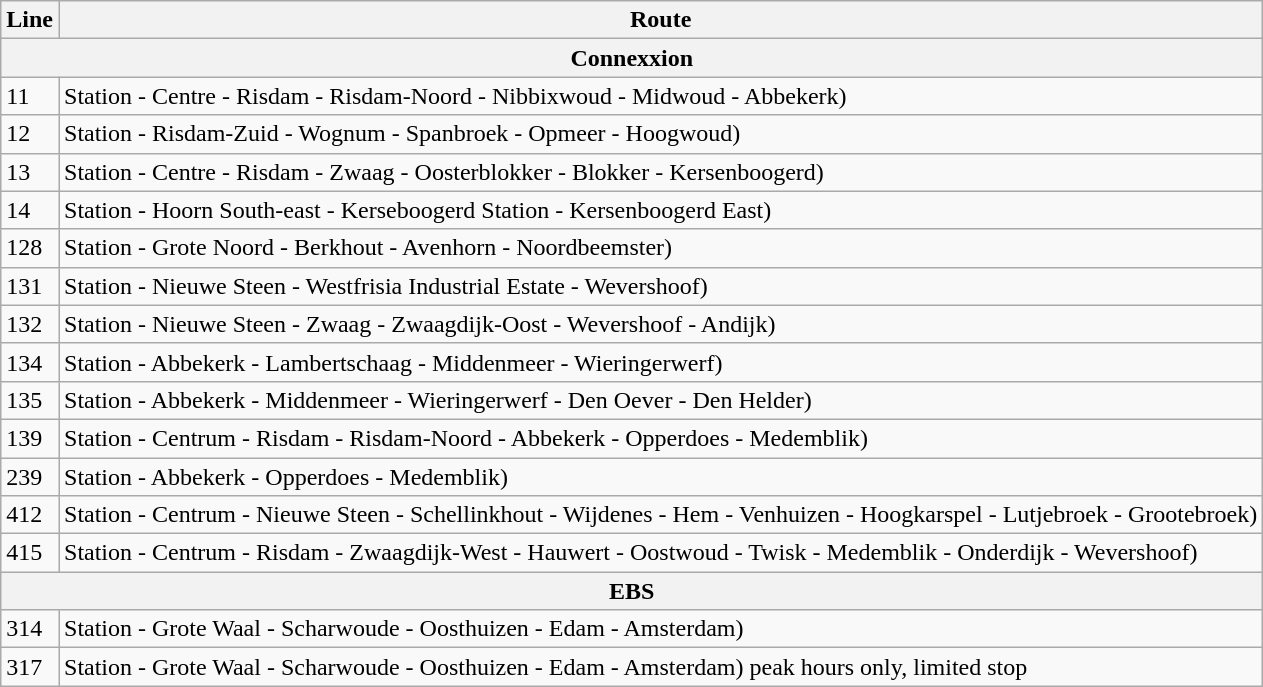<table class="wikitable vatop">
<tr>
<th>Line</th>
<th>Route</th>
</tr>
<tr>
<th colspan="2" style="text-align:center">Connexxion</th>
</tr>
<tr>
<td>11</td>
<td>Station - Centre - Risdam - Risdam-Noord - Nibbixwoud - Midwoud - Abbekerk)</td>
</tr>
<tr>
<td>12</td>
<td>Station - Risdam-Zuid - Wognum - Spanbroek - Opmeer - Hoogwoud)</td>
</tr>
<tr>
<td>13</td>
<td>Station - Centre - Risdam - Zwaag - Oosterblokker - Blokker - Kersenboogerd)</td>
</tr>
<tr>
<td>14</td>
<td>Station - Hoorn South-east - Kerseboogerd Station - Kersenboogerd East)</td>
</tr>
<tr>
<td>128</td>
<td>Station - Grote Noord - Berkhout - Avenhorn - Noordbeemster)</td>
</tr>
<tr>
<td>131</td>
<td>Station - Nieuwe Steen - Westfrisia Industrial Estate - Wevershoof)</td>
</tr>
<tr>
<td>132</td>
<td>Station - Nieuwe Steen - Zwaag - Zwaagdijk-Oost - Wevershoof - Andijk)</td>
</tr>
<tr>
<td>134</td>
<td>Station - Abbekerk - Lambertschaag - Middenmeer - Wieringerwerf)</td>
</tr>
<tr>
<td>135</td>
<td>Station - Abbekerk - Middenmeer - Wieringerwerf - Den Oever - Den Helder)</td>
</tr>
<tr>
<td>139</td>
<td>Station - Centrum - Risdam - Risdam-Noord - Abbekerk - Opperdoes - Medemblik)</td>
</tr>
<tr>
<td>239</td>
<td>Station - Abbekerk - Opperdoes - Medemblik)</td>
</tr>
<tr>
<td>412</td>
<td>Station - Centrum - Nieuwe Steen - Schellinkhout - Wijdenes - Hem - Venhuizen - Hoogkarspel - Lutjebroek - Grootebroek)</td>
</tr>
<tr>
<td>415</td>
<td>Station - Centrum - Risdam - Zwaagdijk-West - Hauwert - Oostwoud - Twisk - Medemblik - Onderdijk - Wevershoof)</td>
</tr>
<tr>
<th colspan="2" style="text-align:center">EBS</th>
</tr>
<tr>
<td>314</td>
<td>Station - Grote Waal - Scharwoude - Oosthuizen - Edam - Amsterdam)</td>
</tr>
<tr>
<td>317</td>
<td>Station - Grote Waal - Scharwoude - Oosthuizen - Edam - Amsterdam) peak hours only, limited stop</td>
</tr>
</table>
